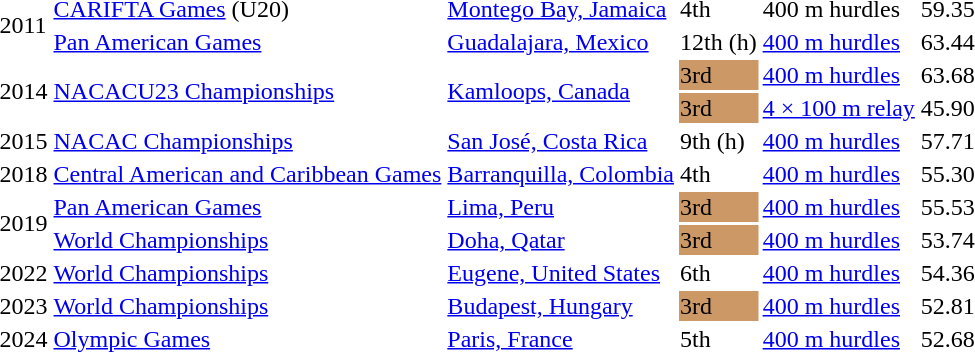<table>
<tr>
<td rowspan=2>2011</td>
<td><a href='#'>CARIFTA Games</a> (U20)</td>
<td><a href='#'>Montego Bay, Jamaica</a></td>
<td>4th</td>
<td>400 m hurdles</td>
<td>59.35</td>
<td></td>
</tr>
<tr>
<td><a href='#'>Pan American Games</a></td>
<td><a href='#'>Guadalajara, Mexico</a></td>
<td>12th (h)</td>
<td><a href='#'>400 m hurdles</a></td>
<td>63.44</td>
<td></td>
</tr>
<tr>
<td rowspan=2>2014</td>
<td rowspan=2><a href='#'>NACACU23 Championships</a></td>
<td rowspan=2><a href='#'>Kamloops, Canada</a></td>
<td bgcolor=cc9966>3rd</td>
<td><a href='#'>400 m hurdles</a></td>
<td>63.68</td>
<td></td>
</tr>
<tr>
<td bgcolor=cc9966>3rd</td>
<td><a href='#'>4 × 100 m relay</a></td>
<td>45.90</td>
<td></td>
</tr>
<tr>
<td>2015</td>
<td><a href='#'>NACAC Championships</a></td>
<td><a href='#'>San José, Costa Rica</a></td>
<td>9th (h)</td>
<td><a href='#'>400 m hurdles</a></td>
<td>57.71</td>
<td></td>
</tr>
<tr>
<td>2018</td>
<td><a href='#'>Central American and Caribbean Games</a></td>
<td><a href='#'>Barranquilla, Colombia</a></td>
<td>4th</td>
<td><a href='#'>400 m hurdles</a></td>
<td>55.30</td>
<td></td>
</tr>
<tr>
<td rowspan=2>2019</td>
<td><a href='#'>Pan American Games</a></td>
<td><a href='#'>Lima, Peru</a></td>
<td bgcolor=cc9966>3rd</td>
<td><a href='#'>400 m hurdles</a></td>
<td>55.53</td>
<td></td>
</tr>
<tr>
<td><a href='#'>World Championships</a></td>
<td><a href='#'>Doha, Qatar</a></td>
<td bgcolor=cc9966>3rd</td>
<td><a href='#'>400 m hurdles</a></td>
<td>53.74</td>
<td></td>
</tr>
<tr>
<td>2022</td>
<td><a href='#'>World Championships</a></td>
<td><a href='#'>Eugene, United States</a></td>
<td>6th</td>
<td><a href='#'>400 m hurdles</a></td>
<td>54.36</td>
<td></td>
</tr>
<tr>
<td>2023</td>
<td><a href='#'>World Championships</a></td>
<td><a href='#'>Budapest, Hungary</a></td>
<td bgcolor=cc9966>3rd</td>
<td><a href='#'>400 m hurdles</a></td>
<td>52.81</td>
<td></td>
</tr>
<tr>
<td>2024</td>
<td><a href='#'>Olympic Games</a></td>
<td><a href='#'>Paris, France</a></td>
<td>5th</td>
<td><a href='#'>400 m hurdles</a></td>
<td>52.68</td>
</tr>
</table>
